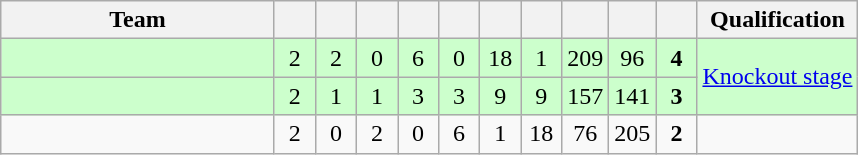<table class=wikitable style="text-align:center">
<tr>
<th width=175>Team</th>
<th width=20></th>
<th width=20></th>
<th width=20></th>
<th width=20></th>
<th width=20></th>
<th width=20></th>
<th width=20></th>
<th width=20></th>
<th width=20></th>
<th width=20></th>
<th>Qualification</th>
</tr>
<tr style="background-color:#ccffcc;">
<td style="text-align:left;"></td>
<td>2</td>
<td>2</td>
<td>0</td>
<td>6</td>
<td>0</td>
<td>18</td>
<td>1</td>
<td>209</td>
<td>96</td>
<td><strong>4</strong></td>
<td rowspan=2><a href='#'>Knockout stage</a></td>
</tr>
<tr style="background-color:#ccffcc;">
<td style="text-align:left;"></td>
<td>2</td>
<td>1</td>
<td>1</td>
<td>3</td>
<td>3</td>
<td>9</td>
<td>9</td>
<td>157</td>
<td>141</td>
<td><strong>3</strong></td>
</tr>
<tr>
<td style="text-align:left;"></td>
<td>2</td>
<td>0</td>
<td>2</td>
<td>0</td>
<td>6</td>
<td>1</td>
<td>18</td>
<td>76</td>
<td>205</td>
<td><strong>2</strong></td>
<td></td>
</tr>
</table>
